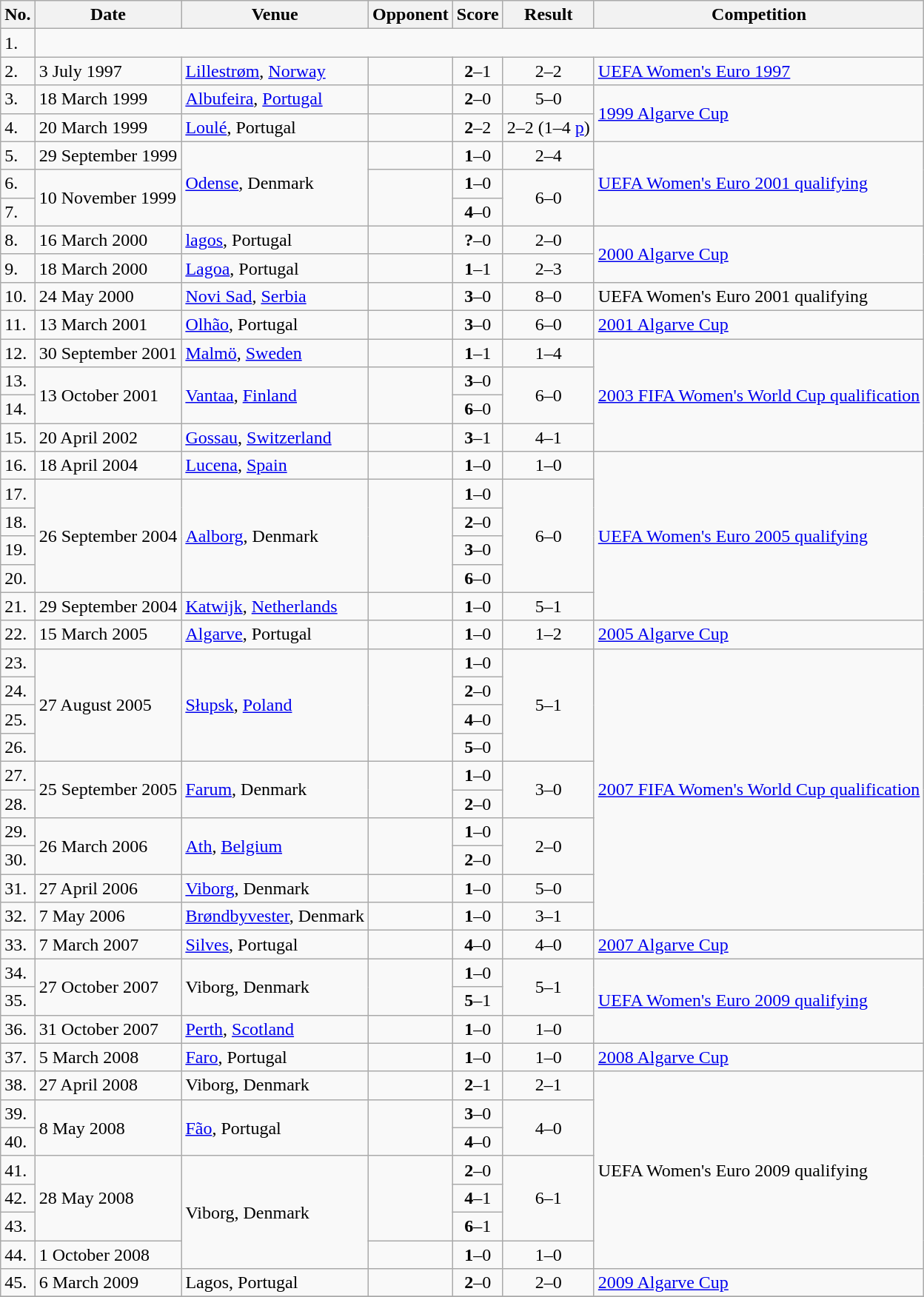<table class="wikitable">
<tr>
<th>No.</th>
<th>Date</th>
<th>Venue</th>
<th>Opponent</th>
<th>Score</th>
<th>Result</th>
<th>Competition</th>
</tr>
<tr>
<td>1.</td>
</tr>
<tr>
<td>2.</td>
<td>3 July 1997</td>
<td><a href='#'>Lillestrøm</a>, <a href='#'>Norway</a></td>
<td></td>
<td align=center><strong>2</strong>–1</td>
<td align=center>2–2</td>
<td><a href='#'>UEFA Women's Euro 1997</a></td>
</tr>
<tr>
<td>3.</td>
<td>18 March 1999</td>
<td><a href='#'>Albufeira</a>, <a href='#'>Portugal</a></td>
<td></td>
<td align=center><strong>2</strong>–0</td>
<td align=center>5–0</td>
<td rowspan=2><a href='#'>1999 Algarve Cup</a></td>
</tr>
<tr>
<td>4.</td>
<td>20 March 1999</td>
<td><a href='#'>Loulé</a>, Portugal</td>
<td></td>
<td align=center><strong>2</strong>–2</td>
<td align=center>2–2 (1–4 <a href='#'>p</a>)</td>
</tr>
<tr>
<td>5.</td>
<td>29 September 1999</td>
<td rowspan=3><a href='#'>Odense</a>, Denmark</td>
<td></td>
<td align=center><strong>1</strong>–0</td>
<td align=center>2–4</td>
<td rowspan=3><a href='#'>UEFA Women's Euro 2001 qualifying</a></td>
</tr>
<tr>
<td>6.</td>
<td rowspan=2>10 November 1999</td>
<td rowspan=2></td>
<td align=center><strong>1</strong>–0</td>
<td rowspan=2 align=center>6–0</td>
</tr>
<tr>
<td>7.</td>
<td align=center><strong>4</strong>–0</td>
</tr>
<tr>
<td>8.</td>
<td>16 March 2000</td>
<td><a href='#'>lagos</a>, Portugal</td>
<td></td>
<td align=center><strong>?</strong>–0</td>
<td align=center>2–0</td>
<td rowspan=2><a href='#'>2000 Algarve Cup</a></td>
</tr>
<tr>
<td>9.</td>
<td>18 March 2000</td>
<td><a href='#'>Lagoa</a>, Portugal</td>
<td></td>
<td align=center><strong>1</strong>–1</td>
<td align=center>2–3</td>
</tr>
<tr>
<td>10.</td>
<td>24 May 2000</td>
<td><a href='#'>Novi Sad</a>, <a href='#'>Serbia</a></td>
<td></td>
<td align=center><strong>3</strong>–0</td>
<td align=center>8–0</td>
<td>UEFA Women's Euro 2001 qualifying</td>
</tr>
<tr>
<td>11.</td>
<td>13 March 2001</td>
<td><a href='#'>Olhão</a>, Portugal</td>
<td></td>
<td align=center><strong>3</strong>–0</td>
<td align=center>6–0</td>
<td><a href='#'>2001 Algarve Cup</a></td>
</tr>
<tr>
<td>12.</td>
<td>30 September 2001</td>
<td><a href='#'>Malmö</a>, <a href='#'>Sweden</a></td>
<td></td>
<td align=center><strong>1</strong>–1</td>
<td align=center>1–4</td>
<td rowspan=4><a href='#'>2003 FIFA Women's World Cup qualification</a></td>
</tr>
<tr>
<td>13.</td>
<td rowspan=2>13 October 2001</td>
<td rowspan=2><a href='#'>Vantaa</a>, <a href='#'>Finland</a></td>
<td rowspan=2></td>
<td align=center><strong>3</strong>–0</td>
<td rowspan=2 align=center>6–0</td>
</tr>
<tr>
<td>14.</td>
<td align=center><strong>6</strong>–0</td>
</tr>
<tr>
<td>15.</td>
<td>20 April 2002</td>
<td><a href='#'>Gossau</a>, <a href='#'>Switzerland</a></td>
<td></td>
<td align=center><strong>3</strong>–1</td>
<td align=center>4–1</td>
</tr>
<tr>
<td>16.</td>
<td>18 April 2004</td>
<td><a href='#'>Lucena</a>, <a href='#'>Spain</a></td>
<td></td>
<td align=center><strong>1</strong>–0</td>
<td align=center>1–0</td>
<td rowspan=6><a href='#'>UEFA Women's Euro 2005 qualifying</a></td>
</tr>
<tr>
<td>17.</td>
<td rowspan=4>26 September 2004</td>
<td rowspan=4><a href='#'>Aalborg</a>, Denmark</td>
<td rowspan=4></td>
<td align=center><strong>1</strong>–0</td>
<td rowspan=4 align=center>6–0</td>
</tr>
<tr>
<td>18.</td>
<td align=center><strong>2</strong>–0</td>
</tr>
<tr>
<td>19.</td>
<td align=center><strong>3</strong>–0</td>
</tr>
<tr>
<td>20.</td>
<td align=center><strong>6</strong>–0</td>
</tr>
<tr>
<td>21.</td>
<td>29 September 2004</td>
<td><a href='#'>Katwijk</a>, <a href='#'>Netherlands</a></td>
<td></td>
<td align=center><strong>1</strong>–0</td>
<td align=center>5–1</td>
</tr>
<tr>
<td>22.</td>
<td>15 March 2005</td>
<td><a href='#'>Algarve</a>, Portugal</td>
<td></td>
<td align=center><strong>1</strong>–0</td>
<td align=center>1–2</td>
<td><a href='#'>2005 Algarve Cup</a></td>
</tr>
<tr>
<td>23.</td>
<td rowspan=4>27 August 2005</td>
<td rowspan=4><a href='#'>Słupsk</a>, <a href='#'>Poland</a></td>
<td rowspan=4></td>
<td align=center><strong>1</strong>–0</td>
<td rowspan=4 align=center>5–1</td>
<td rowspan=10><a href='#'>2007 FIFA Women's World Cup qualification</a></td>
</tr>
<tr>
<td>24.</td>
<td align=center><strong>2</strong>–0</td>
</tr>
<tr>
<td>25.</td>
<td align=center><strong>4</strong>–0</td>
</tr>
<tr>
<td>26.</td>
<td align=center><strong>5</strong>–0</td>
</tr>
<tr>
<td>27.</td>
<td rowspan=2>25 September 2005</td>
<td rowspan=2><a href='#'>Farum</a>, Denmark</td>
<td rowspan=2></td>
<td align=center><strong>1</strong>–0</td>
<td rowspan=2 align=center>3–0</td>
</tr>
<tr>
<td>28.</td>
<td align=center><strong>2</strong>–0</td>
</tr>
<tr>
<td>29.</td>
<td rowspan=2>26 March 2006</td>
<td rowspan=2><a href='#'>Ath</a>, <a href='#'>Belgium</a></td>
<td rowspan=2></td>
<td align=center><strong>1</strong>–0</td>
<td rowspan=2 align=center>2–0</td>
</tr>
<tr>
<td>30.</td>
<td align=center><strong>2</strong>–0</td>
</tr>
<tr>
<td>31.</td>
<td>27 April 2006</td>
<td><a href='#'>Viborg</a>, Denmark</td>
<td></td>
<td align=center><strong>1</strong>–0</td>
<td align=center>5–0</td>
</tr>
<tr>
<td>32.</td>
<td>7 May 2006</td>
<td><a href='#'>Brøndbyvester</a>, Denmark</td>
<td></td>
<td align=center><strong>1</strong>–0</td>
<td align=center>3–1</td>
</tr>
<tr>
<td>33.</td>
<td>7 March 2007</td>
<td><a href='#'>Silves</a>, Portugal</td>
<td></td>
<td align=center><strong>4</strong>–0</td>
<td align=center>4–0</td>
<td><a href='#'>2007 Algarve Cup</a></td>
</tr>
<tr>
<td>34.</td>
<td rowspan=2>27 October 2007</td>
<td rowspan=2>Viborg, Denmark</td>
<td rowspan=2></td>
<td align=center><strong>1</strong>–0</td>
<td rowspan=2 align=center>5–1</td>
<td rowspan=3><a href='#'>UEFA Women's Euro 2009 qualifying</a></td>
</tr>
<tr>
<td>35.</td>
<td align=center><strong>5</strong>–1</td>
</tr>
<tr>
<td>36.</td>
<td>31 October 2007</td>
<td><a href='#'>Perth</a>, <a href='#'>Scotland</a></td>
<td></td>
<td align=center><strong>1</strong>–0</td>
<td align=center>1–0</td>
</tr>
<tr>
<td>37.</td>
<td>5 March 2008</td>
<td><a href='#'>Faro</a>, Portugal</td>
<td></td>
<td align=center><strong>1</strong>–0</td>
<td align=center>1–0</td>
<td><a href='#'>2008 Algarve Cup</a></td>
</tr>
<tr>
<td>38.</td>
<td>27 April 2008</td>
<td>Viborg, Denmark</td>
<td></td>
<td align=center><strong>2</strong>–1</td>
<td align=center>2–1</td>
<td rowspan=7>UEFA Women's Euro 2009 qualifying</td>
</tr>
<tr>
<td>39.</td>
<td rowspan=2>8 May 2008</td>
<td rowspan=2><a href='#'>Fão</a>, Portugal</td>
<td rowspan=2></td>
<td align=center><strong>3</strong>–0</td>
<td rowspan=2 align=center>4–0</td>
</tr>
<tr>
<td>40.</td>
<td align=center><strong>4</strong>–0</td>
</tr>
<tr>
<td>41.</td>
<td rowspan=3>28 May 2008</td>
<td rowspan=4>Viborg, Denmark</td>
<td rowspan=3></td>
<td align=center><strong>2</strong>–0</td>
<td rowspan=3 align=center>6–1</td>
</tr>
<tr>
<td>42.</td>
<td align=center><strong>4</strong>–1</td>
</tr>
<tr>
<td>43.</td>
<td align=center><strong>6</strong>–1</td>
</tr>
<tr>
<td>44.</td>
<td>1 October 2008</td>
<td></td>
<td align=center><strong>1</strong>–0</td>
<td align=center>1–0</td>
</tr>
<tr>
<td>45.</td>
<td>6 March 2009</td>
<td>Lagos, Portugal</td>
<td></td>
<td align=center><strong>2</strong>–0</td>
<td align=center>2–0</td>
<td><a href='#'>2009 Algarve Cup</a></td>
</tr>
<tr>
</tr>
</table>
